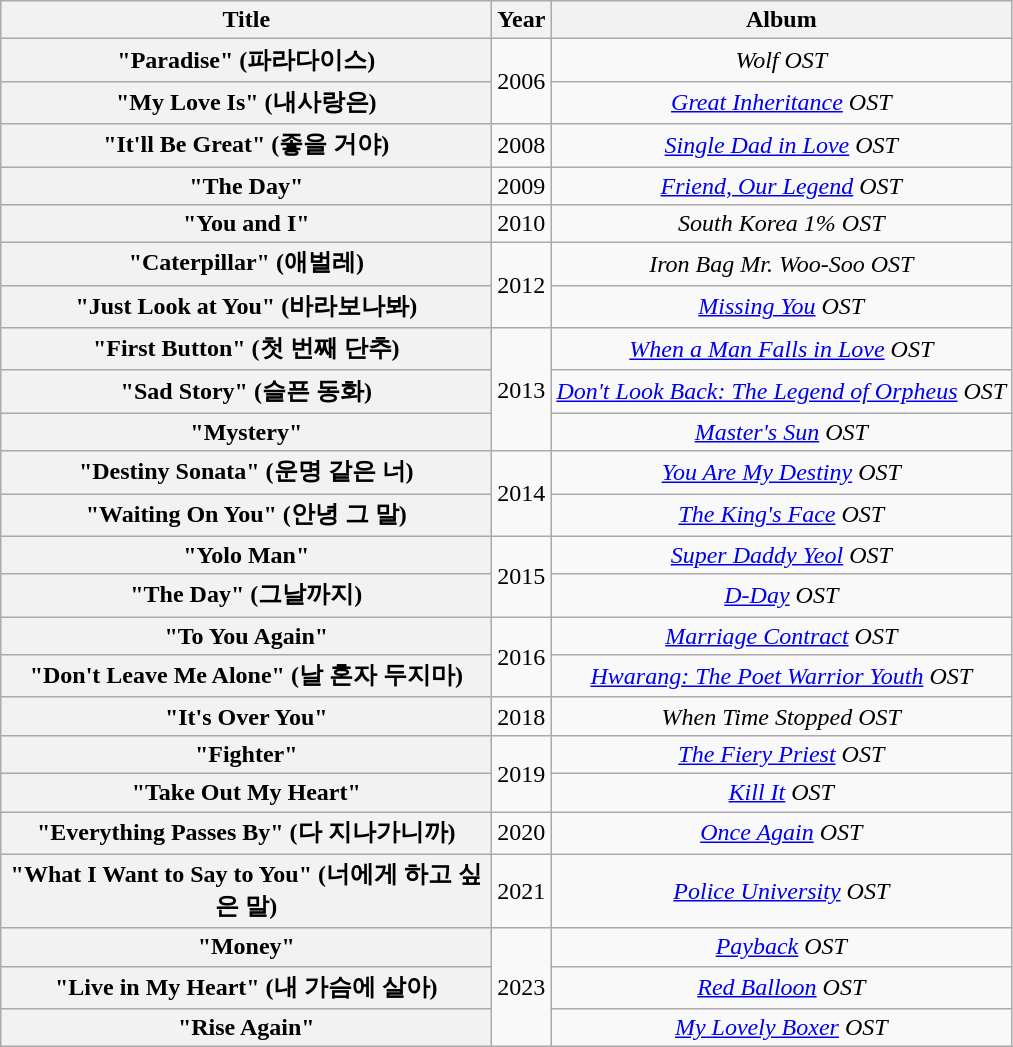<table class="wikitable plainrowheaders" style="text-align:center;">
<tr>
<th rowspan="1" scope="col" style="width:20em;">Title</th>
<th rowspan="1" scope="col">Year</th>
<th rowspan="1" scope="col">Album</th>
</tr>
<tr>
<th scope="row">"Paradise" (파라다이스)</th>
<td rowspan="2">2006</td>
<td><em>Wolf OST</em></td>
</tr>
<tr>
<th scope="row">"My Love Is" (내사랑은)</th>
<td><em><a href='#'>Great Inheritance</a> OST</em></td>
</tr>
<tr>
<th scope="row">"It'll Be Great" (좋을 거야)</th>
<td>2008</td>
<td><em><a href='#'>Single Dad in Love</a> OST</em></td>
</tr>
<tr>
<th scope="row">"The Day"</th>
<td>2009</td>
<td><em><a href='#'>Friend, Our Legend</a> OST</em></td>
</tr>
<tr>
<th scope="row">"You and I" </th>
<td>2010</td>
<td><em>South Korea 1% OST</em></td>
</tr>
<tr>
<th scope="row">"Caterpillar" (애벌레)</th>
<td rowspan="2">2012</td>
<td><em>Iron Bag Mr. Woo-Soo OST</em></td>
</tr>
<tr>
<th scope="row">"Just Look at You" (바라보나봐)</th>
<td><em><a href='#'>Missing You</a> OST</em></td>
</tr>
<tr>
<th scope="row">"First Button" (첫 번째 단추)</th>
<td rowspan="3">2013</td>
<td><em><a href='#'>When a Man Falls in Love</a> OST</em></td>
</tr>
<tr>
<th scope="row">"Sad Story" (슬픈 동화)</th>
<td><em><a href='#'>Don't Look Back: The Legend of Orpheus</a> OST</em></td>
</tr>
<tr>
<th scope="row">"Mystery"</th>
<td><em><a href='#'>Master's Sun</a> OST</em></td>
</tr>
<tr>
<th scope="row">"Destiny Sonata" (운명 같은 너)</th>
<td rowspan="2">2014</td>
<td><em><a href='#'>You Are My Destiny</a> OST</em></td>
</tr>
<tr>
<th scope="row">"Waiting On You" (안녕 그 말)</th>
<td><em><a href='#'>The King's Face</a> OST</em></td>
</tr>
<tr>
<th scope="row">"Yolo Man"</th>
<td rowspan="2">2015</td>
<td><em><a href='#'>Super Daddy Yeol</a> OST</em></td>
</tr>
<tr>
<th scope="row">"The Day" (그날까지)</th>
<td><em><a href='#'>D-Day</a> OST</em></td>
</tr>
<tr>
<th scope="row">"To You Again"</th>
<td rowspan="2">2016</td>
<td><em><a href='#'>Marriage Contract</a> OST</em></td>
</tr>
<tr>
<th scope="row">"Don't Leave Me Alone" (날 혼자 두지마)</th>
<td><em><a href='#'>Hwarang: The Poet Warrior Youth</a> OST</em></td>
</tr>
<tr>
<th scope="row">"It's Over You"</th>
<td>2018</td>
<td><em>When Time Stopped OST</em></td>
</tr>
<tr>
<th scope="row">"Fighter" </th>
<td rowspan="2">2019</td>
<td><em><a href='#'>The Fiery Priest</a> OST</em></td>
</tr>
<tr>
<th scope="row">"Take Out My Heart"</th>
<td><em><a href='#'>Kill It</a> OST</em></td>
</tr>
<tr>
<th scope="row">"Everything Passes By" (다 지나가니까)</th>
<td>2020</td>
<td><em><a href='#'>Once Again</a> OST</em></td>
</tr>
<tr>
<th scope="row">"What I Want to Say to You" (너에게 하고 싶은 말)</th>
<td>2021</td>
<td><em><a href='#'>Police University</a> OST</em></td>
</tr>
<tr>
<th scope="row">"Money"</th>
<td rowspan="3">2023</td>
<td><em><a href='#'>Payback</a> OST</em></td>
</tr>
<tr>
<th scope="row">"Live in My Heart" (내 가슴에 살아)</th>
<td><em><a href='#'>Red Balloon</a> OST</em></td>
</tr>
<tr>
<th scope="row">"Rise Again"</th>
<td><em><a href='#'>My Lovely Boxer</a> OST</em></td>
</tr>
</table>
